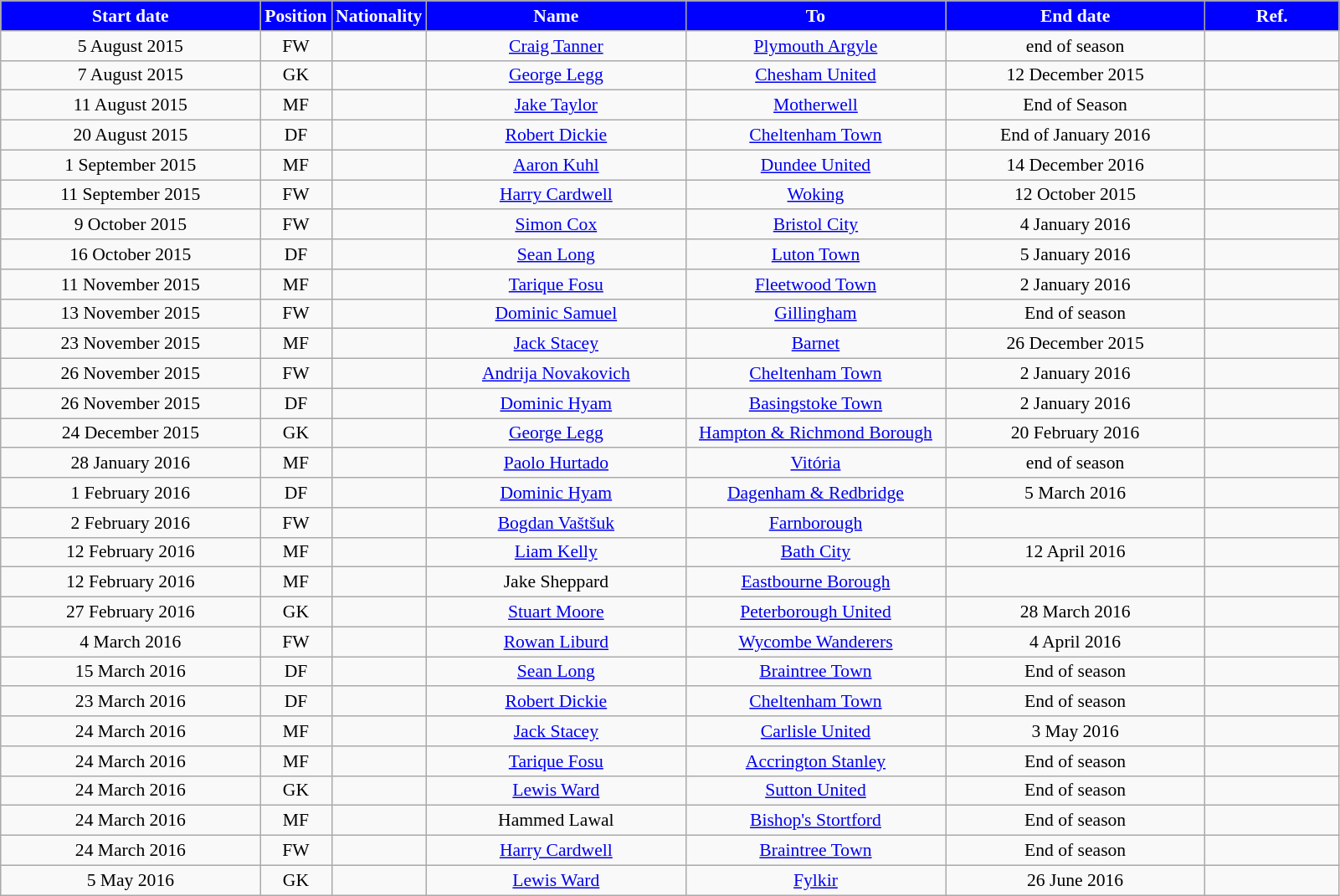<table class="wikitable"  style="text-align:center; font-size:90%; ">
<tr>
<th style="background:#00f; color:white; width:200px;">Start date</th>
<th style="background:#00f; color:white; width:50px;">Position</th>
<th style="background:#00f; color:white; width:50px;">Nationality</th>
<th style="background:#00f; color:white; width:200px;">Name</th>
<th style="background:#00f; color:white; width:200px;">To</th>
<th style="background:#00f; color:white; width:200px;">End date</th>
<th style="background:#00f; color:white; width:100px;">Ref.</th>
</tr>
<tr>
<td>5 August 2015</td>
<td>FW</td>
<td></td>
<td><a href='#'>Craig Tanner</a></td>
<td><a href='#'>Plymouth Argyle</a></td>
<td>end of season</td>
<td></td>
</tr>
<tr>
<td>7 August 2015</td>
<td>GK</td>
<td></td>
<td><a href='#'>George Legg</a></td>
<td><a href='#'>Chesham United</a></td>
<td>12 December 2015</td>
<td></td>
</tr>
<tr>
<td>11 August 2015</td>
<td>MF</td>
<td></td>
<td><a href='#'>Jake Taylor</a></td>
<td><a href='#'>Motherwell</a></td>
<td>End of Season</td>
<td></td>
</tr>
<tr>
<td>20 August 2015</td>
<td>DF</td>
<td></td>
<td><a href='#'>Robert Dickie</a></td>
<td><a href='#'>Cheltenham Town</a></td>
<td>End of January 2016</td>
<td></td>
</tr>
<tr>
<td>1 September 2015</td>
<td>MF</td>
<td></td>
<td><a href='#'>Aaron Kuhl</a></td>
<td><a href='#'>Dundee United</a></td>
<td>14 December 2016</td>
<td></td>
</tr>
<tr>
<td>11 September 2015</td>
<td>FW</td>
<td></td>
<td><a href='#'>Harry Cardwell</a></td>
<td><a href='#'>Woking</a></td>
<td>12 October 2015</td>
<td></td>
</tr>
<tr>
<td>9 October 2015</td>
<td>FW</td>
<td></td>
<td><a href='#'>Simon Cox</a></td>
<td><a href='#'>Bristol City</a></td>
<td>4 January 2016</td>
<td></td>
</tr>
<tr>
<td>16 October 2015</td>
<td>DF</td>
<td></td>
<td><a href='#'>Sean Long</a></td>
<td><a href='#'>Luton Town</a></td>
<td>5 January 2016</td>
<td></td>
</tr>
<tr>
<td>11 November 2015</td>
<td>MF</td>
<td></td>
<td><a href='#'>Tarique Fosu</a></td>
<td><a href='#'>Fleetwood Town</a></td>
<td>2 January 2016</td>
<td></td>
</tr>
<tr>
<td>13 November 2015</td>
<td>FW</td>
<td></td>
<td><a href='#'>Dominic Samuel</a></td>
<td><a href='#'>Gillingham</a></td>
<td>End of season</td>
<td></td>
</tr>
<tr>
<td>23 November 2015</td>
<td>MF</td>
<td></td>
<td><a href='#'>Jack Stacey</a></td>
<td><a href='#'>Barnet</a></td>
<td>26 December 2015</td>
<td></td>
</tr>
<tr>
<td>26 November 2015</td>
<td>FW</td>
<td></td>
<td><a href='#'>Andrija Novakovich</a></td>
<td><a href='#'>Cheltenham Town</a></td>
<td>2 January 2016</td>
<td></td>
</tr>
<tr>
<td>26 November 2015</td>
<td>DF</td>
<td></td>
<td><a href='#'>Dominic Hyam</a></td>
<td><a href='#'>Basingstoke Town</a></td>
<td>2 January 2016</td>
<td></td>
</tr>
<tr>
<td>24 December 2015</td>
<td>GK</td>
<td></td>
<td><a href='#'>George Legg</a></td>
<td><a href='#'>Hampton & Richmond Borough</a></td>
<td>20 February 2016</td>
<td></td>
</tr>
<tr>
<td>28 January 2016</td>
<td>MF</td>
<td></td>
<td><a href='#'>Paolo Hurtado</a></td>
<td><a href='#'>Vitória</a></td>
<td>end of season</td>
<td></td>
</tr>
<tr>
<td>1 February 2016</td>
<td>DF</td>
<td></td>
<td><a href='#'>Dominic Hyam</a></td>
<td><a href='#'>Dagenham & Redbridge</a></td>
<td>5 March 2016</td>
<td></td>
</tr>
<tr>
<td>2 February 2016</td>
<td>FW</td>
<td></td>
<td><a href='#'>Bogdan Vaštšuk</a></td>
<td><a href='#'>Farnborough</a></td>
<td></td>
<td></td>
</tr>
<tr>
<td>12 February 2016</td>
<td>MF</td>
<td></td>
<td><a href='#'>Liam Kelly</a></td>
<td><a href='#'>Bath City</a></td>
<td>12 April 2016</td>
<td></td>
</tr>
<tr>
<td>12 February 2016</td>
<td>MF</td>
<td></td>
<td>Jake Sheppard</td>
<td><a href='#'>Eastbourne Borough</a></td>
<td></td>
<td></td>
</tr>
<tr>
<td>27 February 2016</td>
<td>GK</td>
<td></td>
<td><a href='#'>Stuart Moore</a></td>
<td><a href='#'>Peterborough United</a></td>
<td>28 March 2016</td>
<td></td>
</tr>
<tr>
<td>4 March 2016</td>
<td>FW</td>
<td></td>
<td><a href='#'>Rowan Liburd</a></td>
<td><a href='#'>Wycombe Wanderers</a></td>
<td>4 April 2016</td>
<td></td>
</tr>
<tr>
<td>15 March 2016</td>
<td>DF</td>
<td></td>
<td><a href='#'>Sean Long</a></td>
<td><a href='#'>Braintree Town</a></td>
<td>End of season</td>
<td></td>
</tr>
<tr>
<td>23 March 2016</td>
<td>DF</td>
<td></td>
<td><a href='#'>Robert Dickie</a></td>
<td><a href='#'>Cheltenham Town</a></td>
<td>End of season</td>
<td></td>
</tr>
<tr>
<td>24 March 2016</td>
<td>MF</td>
<td></td>
<td><a href='#'>Jack Stacey</a></td>
<td><a href='#'>Carlisle United</a></td>
<td>3 May 2016</td>
<td></td>
</tr>
<tr>
<td>24 March 2016</td>
<td>MF</td>
<td></td>
<td><a href='#'>Tarique Fosu</a></td>
<td><a href='#'>Accrington Stanley</a></td>
<td>End of season</td>
<td></td>
</tr>
<tr>
<td>24 March 2016</td>
<td>GK</td>
<td></td>
<td><a href='#'>Lewis Ward</a></td>
<td><a href='#'>Sutton United</a></td>
<td>End of season</td>
<td></td>
</tr>
<tr>
<td>24 March 2016</td>
<td>MF</td>
<td></td>
<td>Hammed Lawal</td>
<td><a href='#'>Bishop's Stortford</a></td>
<td>End of season</td>
<td></td>
</tr>
<tr>
<td>24 March 2016</td>
<td>FW</td>
<td></td>
<td><a href='#'>Harry Cardwell</a></td>
<td><a href='#'>Braintree Town</a></td>
<td>End of season</td>
<td></td>
</tr>
<tr>
<td>5 May 2016</td>
<td>GK</td>
<td></td>
<td><a href='#'>Lewis Ward</a></td>
<td><a href='#'>Fylkir</a></td>
<td>26 June 2016</td>
<td></td>
</tr>
</table>
